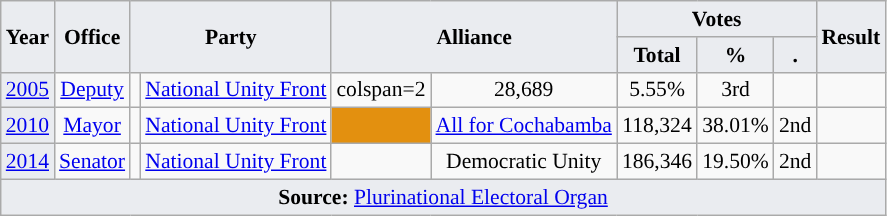<table class="wikitable" style="font-size:90%; text-align:center;">
<tr>
<th style="background-color:#EAECF0;" rowspan=2>Year</th>
<th style="background-color:#EAECF0;" rowspan=2>Office</th>
<th style="background-color:#EAECF0;" colspan=2 rowspan=2>Party</th>
<th style="background-color:#EAECF0;" colspan=2 rowspan=2>Alliance</th>
<th style="background-color:#EAECF0;" colspan=3>Votes</th>
<th style="background-color:#EAECF0;" rowspan=2>Result</th>
</tr>
<tr>
<th style="background-color:#EAECF0;">Total</th>
<th style="background-color:#EAECF0;">%</th>
<th style="background-color:#EAECF0;">.</th>
</tr>
<tr>
<td style="background-color:#EAECF0;"><a href='#'>2005</a></td>
<td><a href='#'>Deputy</a></td>
<td style="background-color:"></td>
<td><a href='#'>National Unity Front</a></td>
<td>colspan=2 </td>
<td>28,689</td>
<td>5.55%</td>
<td>3rd</td>
<td></td>
</tr>
<tr>
<td style="background-color:#EAECF0;"><a href='#'>2010</a></td>
<td><a href='#'>Mayor</a></td>
<td style="background-color:"></td>
<td><a href='#'>National Unity Front</a></td>
<td style="background-color:#E3900F;"></td>
<td><a href='#'>All for Cochabamba</a></td>
<td>118,324</td>
<td>38.01%</td>
<td>2nd</td>
<td></td>
</tr>
<tr>
<td style="background-color:#EAECF0;"><a href='#'>2014</a></td>
<td><a href='#'>Senator</a></td>
<td style="background-color:"></td>
<td><a href='#'>National Unity Front</a></td>
<td style="background-color:"></td>
<td>Democratic Unity</td>
<td>186,346</td>
<td>19.50%</td>
<td>2nd</td>
<td></td>
</tr>
<tr>
<td style="background-color:#EAECF0;" colspan=10><strong>Source:</strong> <a href='#'>Plurinational Electoral Organ</a>  </td>
</tr>
</table>
